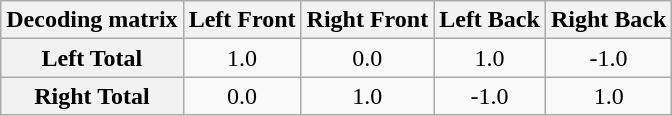<table class="wikitable" style="text-align:center">
<tr>
<th>Decoding matrix</th>
<th>Left Front</th>
<th>Right Front</th>
<th>Left Back</th>
<th>Right Back</th>
</tr>
<tr>
<th>Left Total</th>
<td>1.0</td>
<td>0.0</td>
<td>1.0</td>
<td>-1.0</td>
</tr>
<tr>
<th>Right  Total</th>
<td>0.0</td>
<td>1.0</td>
<td>-1.0</td>
<td>1.0</td>
</tr>
</table>
